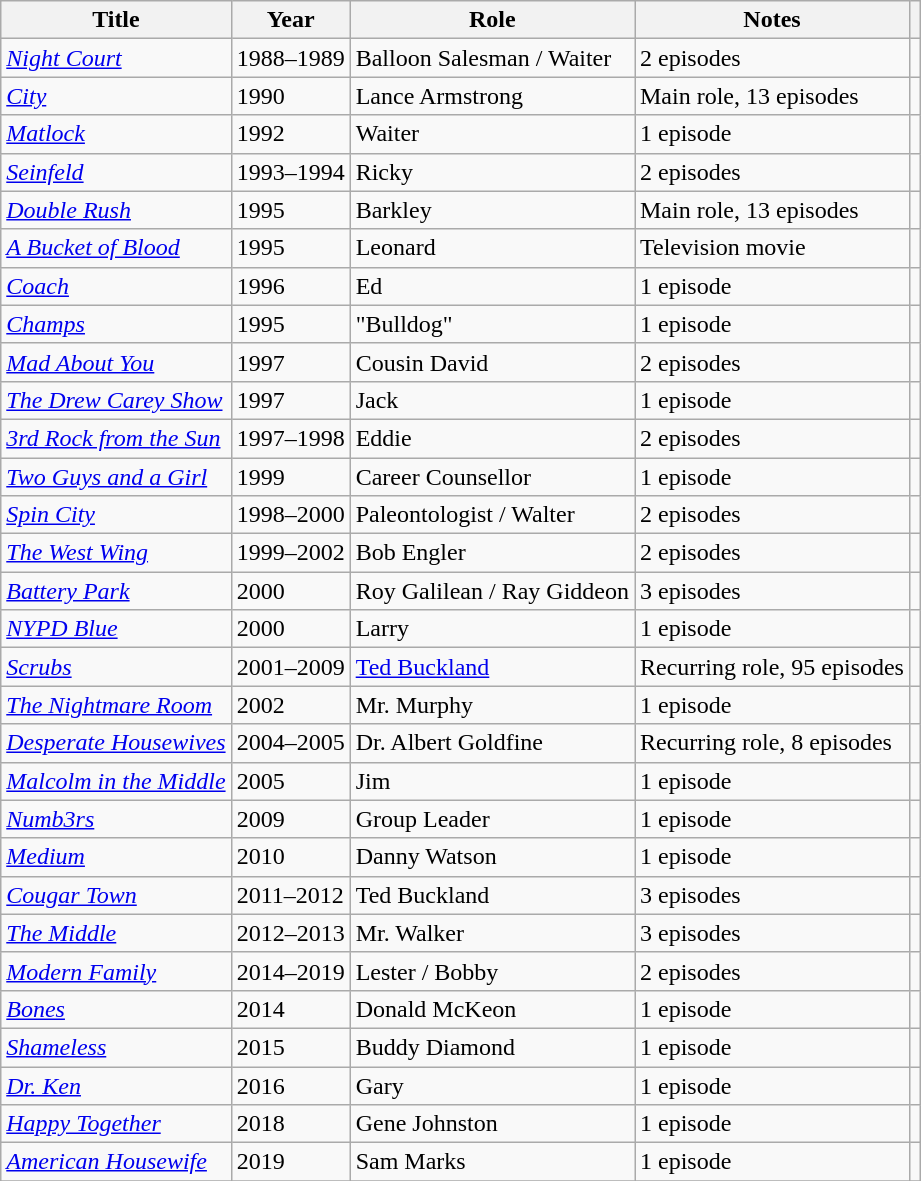<table class="wikitable">
<tr>
<th>Title</th>
<th>Year</th>
<th>Role</th>
<th>Notes</th>
<th></th>
</tr>
<tr>
<td><em><a href='#'>Night Court</a></em></td>
<td>1988–1989</td>
<td>Balloon Salesman / Waiter</td>
<td>2 episodes</td>
<td></td>
</tr>
<tr>
<td><em><a href='#'>City</a></em></td>
<td>1990</td>
<td>Lance Armstrong</td>
<td>Main role, 13 episodes</td>
<td></td>
</tr>
<tr>
<td><em><a href='#'>Matlock</a></em></td>
<td>1992</td>
<td>Waiter</td>
<td>1 episode</td>
<td></td>
</tr>
<tr>
<td><em><a href='#'>Seinfeld</a></em></td>
<td>1993–1994</td>
<td>Ricky</td>
<td>2 episodes</td>
<td></td>
</tr>
<tr>
<td><em><a href='#'>Double Rush</a></em></td>
<td>1995</td>
<td>Barkley</td>
<td>Main role, 13 episodes</td>
<td></td>
</tr>
<tr>
<td><em><a href='#'>A Bucket of Blood</a></em></td>
<td>1995</td>
<td>Leonard</td>
<td>Television movie</td>
<td></td>
</tr>
<tr>
<td><em><a href='#'>Coach</a></em></td>
<td>1996</td>
<td>Ed</td>
<td>1 episode</td>
<td></td>
</tr>
<tr>
<td><em><a href='#'>Champs</a></em></td>
<td>1995</td>
<td>"Bulldog"</td>
<td>1 episode</td>
<td></td>
</tr>
<tr>
<td><em><a href='#'>Mad About You</a></em></td>
<td>1997</td>
<td>Cousin David</td>
<td>2 episodes</td>
<td></td>
</tr>
<tr>
<td><em><a href='#'>The Drew Carey Show</a></em></td>
<td>1997</td>
<td>Jack</td>
<td>1 episode</td>
<td></td>
</tr>
<tr>
<td><em><a href='#'>3rd Rock from the Sun</a></em></td>
<td>1997–1998</td>
<td>Eddie</td>
<td>2 episodes</td>
<td></td>
</tr>
<tr>
<td><em><a href='#'>Two Guys and a Girl</a></em></td>
<td>1999</td>
<td>Career Counsellor</td>
<td>1 episode</td>
<td></td>
</tr>
<tr>
<td><em><a href='#'>Spin City</a></em></td>
<td>1998–2000</td>
<td>Paleontologist / Walter</td>
<td>2 episodes</td>
<td></td>
</tr>
<tr>
<td><em><a href='#'>The West Wing</a></em></td>
<td>1999–2002</td>
<td>Bob Engler</td>
<td>2 episodes</td>
<td></td>
</tr>
<tr>
<td><em><a href='#'>Battery Park</a></em></td>
<td>2000</td>
<td>Roy Galilean / Ray Giddeon</td>
<td>3 episodes</td>
<td></td>
</tr>
<tr>
<td><em><a href='#'>NYPD Blue</a></em></td>
<td>2000</td>
<td>Larry</td>
<td>1 episode</td>
<td></td>
</tr>
<tr>
<td><em><a href='#'>Scrubs</a></em></td>
<td>2001–2009</td>
<td><a href='#'>Ted Buckland</a></td>
<td>Recurring role, 95 episodes</td>
<td></td>
</tr>
<tr>
<td><em><a href='#'>The Nightmare Room</a></em></td>
<td>2002</td>
<td>Mr. Murphy</td>
<td>1 episode</td>
<td></td>
</tr>
<tr>
<td><em><a href='#'>Desperate Housewives</a></em></td>
<td>2004–2005</td>
<td>Dr. Albert Goldfine</td>
<td>Recurring role, 8 episodes</td>
<td></td>
</tr>
<tr>
<td><em><a href='#'>Malcolm in the Middle</a></em></td>
<td>2005</td>
<td>Jim</td>
<td>1 episode</td>
<td></td>
</tr>
<tr>
<td><em><a href='#'>Numb3rs</a></em></td>
<td>2009</td>
<td>Group Leader</td>
<td>1 episode</td>
<td></td>
</tr>
<tr>
<td><em><a href='#'>Medium</a></em></td>
<td>2010</td>
<td>Danny Watson</td>
<td>1 episode</td>
<td></td>
</tr>
<tr>
<td><em><a href='#'>Cougar Town</a></em></td>
<td>2011–2012</td>
<td>Ted Buckland</td>
<td>3 episodes</td>
<td></td>
</tr>
<tr>
<td><em><a href='#'>The Middle</a></em></td>
<td>2012–2013</td>
<td>Mr. Walker</td>
<td>3 episodes</td>
<td></td>
</tr>
<tr>
<td><em><a href='#'>Modern Family</a></em></td>
<td>2014–2019</td>
<td>Lester / Bobby</td>
<td>2 episodes</td>
<td></td>
</tr>
<tr>
<td><em><a href='#'>Bones</a></em></td>
<td>2014</td>
<td>Donald McKeon</td>
<td>1 episode</td>
<td></td>
</tr>
<tr>
<td><em><a href='#'>Shameless</a></em></td>
<td>2015</td>
<td>Buddy Diamond</td>
<td>1 episode</td>
<td></td>
</tr>
<tr>
<td><em><a href='#'>Dr. Ken</a></em></td>
<td>2016</td>
<td>Gary</td>
<td>1 episode</td>
<td></td>
</tr>
<tr>
<td><em><a href='#'>Happy Together</a></em></td>
<td>2018</td>
<td>Gene Johnston</td>
<td>1 episode</td>
<td></td>
</tr>
<tr>
<td><em><a href='#'>American Housewife</a></em></td>
<td>2019</td>
<td>Sam Marks</td>
<td>1 episode</td>
<td></td>
</tr>
<tr>
</tr>
</table>
